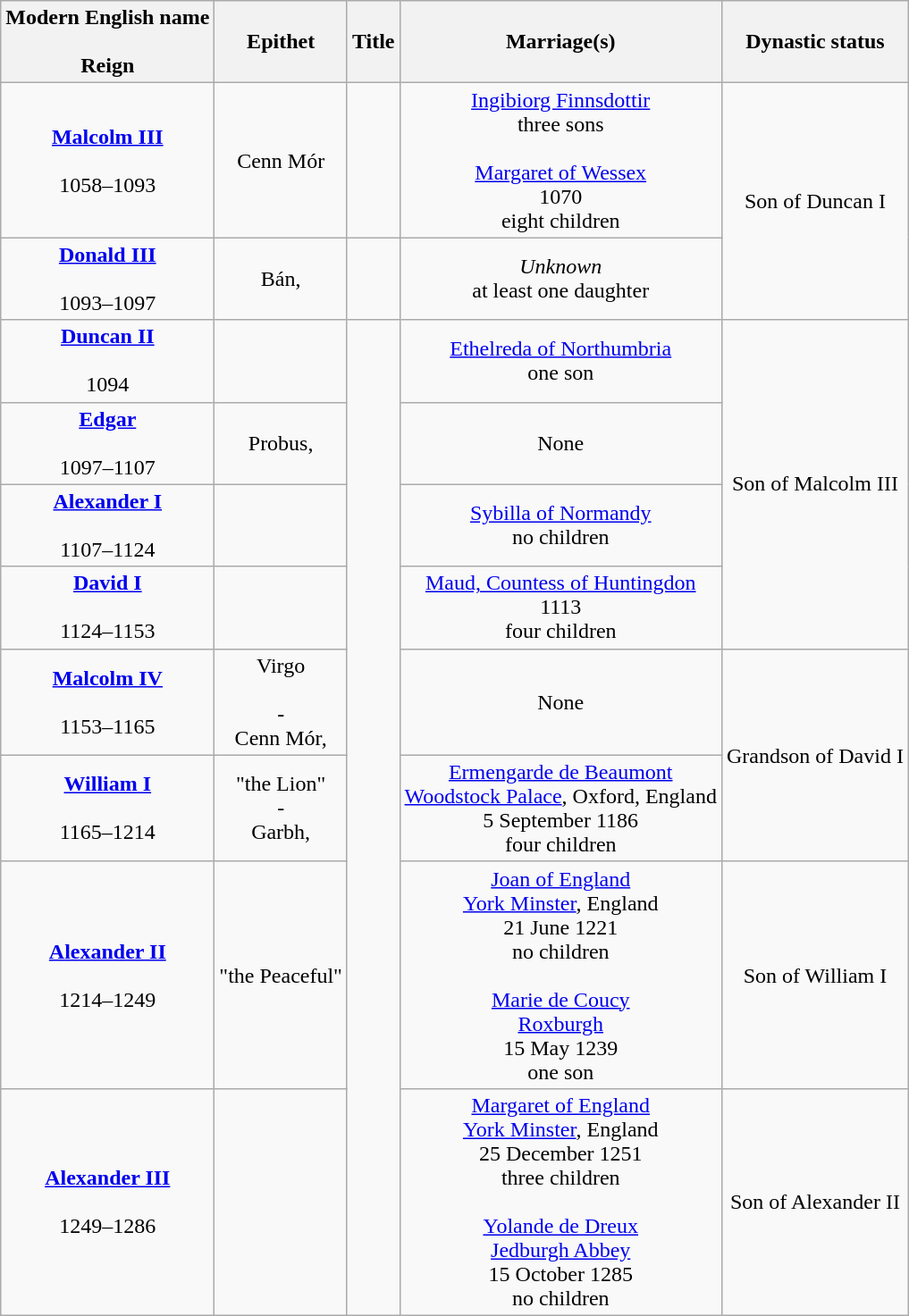<table class="wikitable">
<tr>
<th>Modern English name<br><br>Reign</th>
<th>Epithet</th>
<th>Title</th>
<th>Marriage(s)</th>
<th>Dynastic status</th>
</tr>
<tr>
<td align=center><strong><a href='#'>Malcolm III</a></strong><br><br>1058–1093</td>
<td align=center>Cenn Mór </td>
<td align=center></td>
<td align=center><a href='#'>Ingibiorg Finnsdottir</a><br>three sons<br><br><a href='#'>Margaret of Wessex</a><br>1070<br>eight children</td>
<td rowspan="2" align="center">Son of Duncan I</td>
</tr>
<tr>
<td align=center><strong><a href='#'>Donald III</a></strong><br><br>1093–1097</td>
<td align=center>Bán, <br></td>
<td align=center></td>
<td align=center><em>Unknown</em><br>at least one daughter</td>
</tr>
<tr>
<td align=center><strong><a href='#'>Duncan II</a></strong><br><br>1094</td>
<td align=center></td>
<td rowspan="8" align="center"></td>
<td align=center><a href='#'>Ethelreda of Northumbria</a><br>one son</td>
<td rowspan="4" align="center">Son of Malcolm III</td>
</tr>
<tr>
<td align=center><strong><a href='#'>Edgar</a></strong><br><br>1097–1107</td>
<td align=center>Probus, <br></td>
<td align=center>None</td>
</tr>
<tr>
<td align=center><strong><a href='#'>Alexander I</a></strong><br><br>1107–1124</td>
<td align=center></td>
<td align=center><a href='#'>Sybilla of Normandy</a><br>no children</td>
</tr>
<tr>
<td align=center><strong><a href='#'>David I</a></strong><br><br>1124–1153</td>
<td align=center></td>
<td align=center><a href='#'>Maud, Countess of Huntingdon</a><br>1113<br>four children</td>
</tr>
<tr>
<td align=center><strong><a href='#'>Malcolm IV</a></strong><br><br>1153–1165</td>
<td align=center>Virgo<br><br>-<br>Cenn Mór, <br></td>
<td align=center>None</td>
<td rowspan="2" align="center">Grandson of David I</td>
</tr>
<tr>
<td align=center><strong><a href='#'>William I</a></strong><br><br>1165–1214</td>
<td align=center>"the Lion"<br>-<br>Garbh, <br></td>
<td align=center><a href='#'>Ermengarde de Beaumont</a><br><a href='#'>Woodstock Palace</a>, Oxford, England<br>5 September 1186<br>four children</td>
</tr>
<tr>
<td align=center><strong><a href='#'>Alexander II</a></strong><br><br>1214–1249</td>
<td align=center>"the Peaceful"</td>
<td align=center><a href='#'>Joan of England</a><br><a href='#'>York Minster</a>, England<br>21 June 1221<br>no children<br><br><a href='#'>Marie de Coucy</a><br><a href='#'>Roxburgh</a><br>15 May 1239<br>one son</td>
<td align=center>Son of William I</td>
</tr>
<tr>
<td align=center><strong><a href='#'>Alexander III</a></strong><br><br>1249–1286</td>
<td align=center></td>
<td align=center><a href='#'>Margaret of England</a><br><a href='#'>York Minster</a>, England<br>25 December 1251<br>three children<br><br><a href='#'>Yolande de Dreux</a><br><a href='#'>Jedburgh Abbey</a><br>15 October 1285<br>no children</td>
<td align=center>Son of Alexander II</td>
</tr>
</table>
